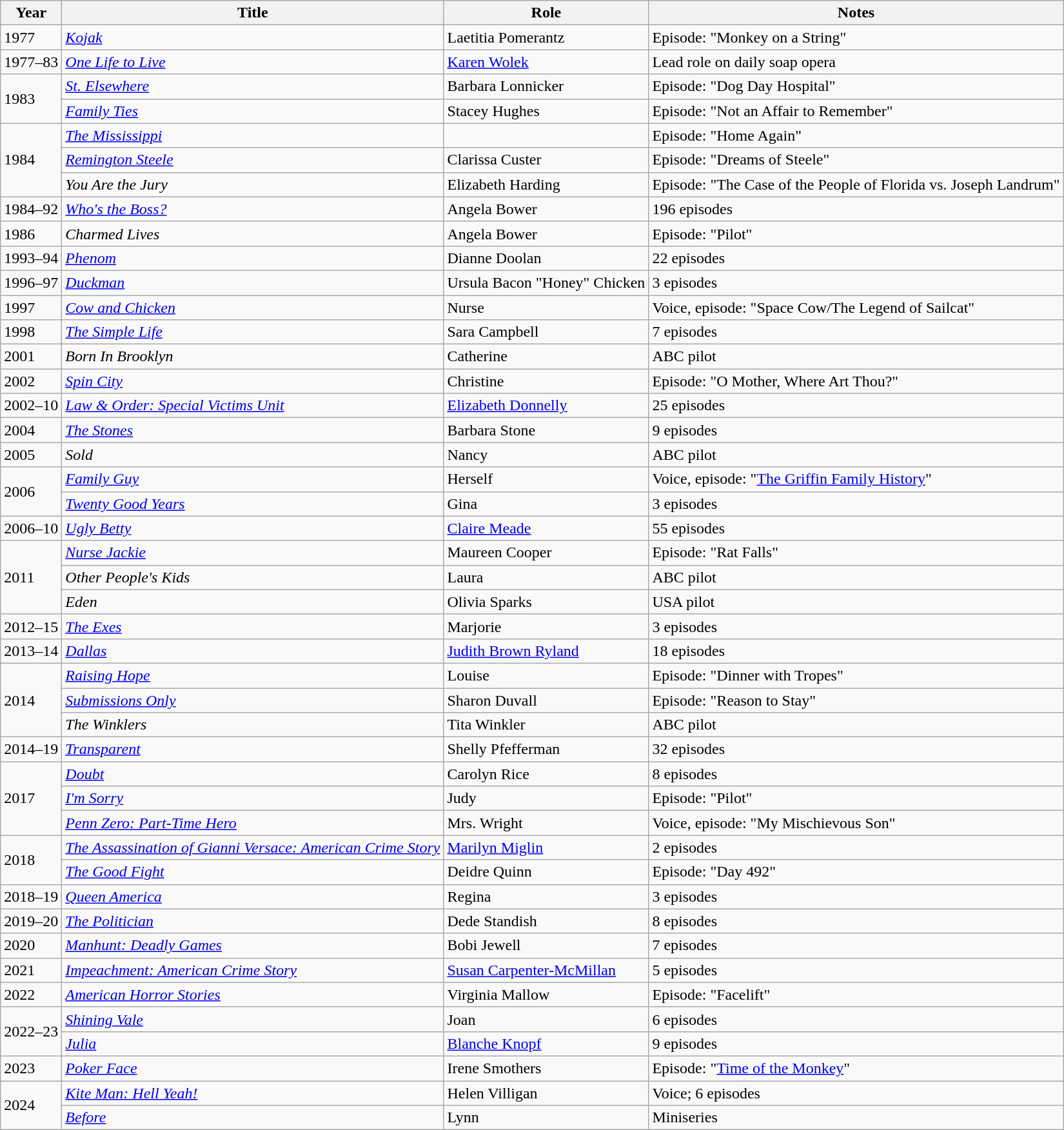<table class="wikitable sortable">
<tr>
<th>Year</th>
<th>Title</th>
<th>Role</th>
<th>Notes</th>
</tr>
<tr>
<td>1977</td>
<td><em><a href='#'>Kojak</a></em></td>
<td>Laetitia Pomerantz</td>
<td>Episode: "Monkey on a String"</td>
</tr>
<tr>
<td>1977–83</td>
<td><em><a href='#'>One Life to Live</a></em></td>
<td><a href='#'>Karen Wolek</a></td>
<td>Lead role on daily soap opera</td>
</tr>
<tr>
<td rowspan="2">1983</td>
<td><em><a href='#'>St. Elsewhere</a></em></td>
<td>Barbara Lonnicker</td>
<td>Episode: "Dog Day Hospital"</td>
</tr>
<tr>
<td><em><a href='#'>Family Ties</a></em></td>
<td>Stacey Hughes</td>
<td>Episode: "Not an Affair to Remember"</td>
</tr>
<tr>
<td rowspan="3">1984</td>
<td><em><a href='#'>The Mississippi</a></em></td>
<td></td>
<td>Episode: "Home Again"</td>
</tr>
<tr>
<td><em><a href='#'>Remington Steele</a></em></td>
<td>Clarissa Custer</td>
<td>Episode: "Dreams of Steele"</td>
</tr>
<tr>
<td><em>You Are the Jury</em></td>
<td>Elizabeth Harding</td>
<td>Episode: "The Case of the People of Florida vs. Joseph Landrum"</td>
</tr>
<tr>
<td>1984–92</td>
<td><em><a href='#'>Who's the Boss?</a></em></td>
<td>Angela Bower</td>
<td>196 episodes</td>
</tr>
<tr>
<td>1986</td>
<td><em>Charmed Lives</em></td>
<td>Angela Bower</td>
<td>Episode: "Pilot"</td>
</tr>
<tr>
<td>1993–94</td>
<td><em><a href='#'>Phenom</a></em></td>
<td>Dianne Doolan</td>
<td>22 episodes</td>
</tr>
<tr>
<td>1996–97</td>
<td><em><a href='#'>Duckman</a></em></td>
<td>Ursula Bacon "Honey" Chicken</td>
<td>3 episodes</td>
</tr>
<tr>
<td>1997</td>
<td><em><a href='#'>Cow and Chicken</a></em></td>
<td>Nurse</td>
<td>Voice, episode: "Space Cow/The Legend of Sailcat"</td>
</tr>
<tr>
<td>1998</td>
<td><em><a href='#'>The Simple Life</a></em></td>
<td>Sara Campbell</td>
<td>7 episodes</td>
</tr>
<tr>
<td>2001</td>
<td><em>Born In Brooklyn</em></td>
<td>Catherine</td>
<td>ABC pilot</td>
</tr>
<tr>
<td>2002</td>
<td><em><a href='#'>Spin City</a></em></td>
<td>Christine</td>
<td>Episode: "O Mother, Where Art Thou?"</td>
</tr>
<tr>
<td>2002–10</td>
<td><em><a href='#'>Law & Order: Special Victims Unit</a></em></td>
<td><a href='#'>Elizabeth Donnelly</a></td>
<td>25 episodes</td>
</tr>
<tr>
<td>2004</td>
<td><em><a href='#'>The Stones</a></em></td>
<td>Barbara Stone</td>
<td>9 episodes</td>
</tr>
<tr>
<td>2005</td>
<td><em>Sold</em></td>
<td>Nancy</td>
<td>ABC pilot</td>
</tr>
<tr>
<td rowspan="2">2006</td>
<td><em><a href='#'>Family Guy</a></em></td>
<td>Herself</td>
<td>Voice, episode: "<a href='#'>The Griffin Family History</a>"</td>
</tr>
<tr>
<td><em><a href='#'>Twenty Good Years</a></em></td>
<td>Gina</td>
<td>3 episodes</td>
</tr>
<tr>
<td>2006–10</td>
<td><em><a href='#'>Ugly Betty</a></em></td>
<td><a href='#'>Claire Meade</a></td>
<td>55 episodes</td>
</tr>
<tr>
<td rowspan="3">2011</td>
<td><em><a href='#'>Nurse Jackie</a></em></td>
<td>Maureen Cooper</td>
<td>Episode: "Rat Falls"</td>
</tr>
<tr>
<td><em>Other People's Kids</em></td>
<td>Laura</td>
<td>ABC pilot</td>
</tr>
<tr>
<td><em>Eden</em></td>
<td>Olivia Sparks</td>
<td>USA pilot</td>
</tr>
<tr>
<td>2012–15</td>
<td><em><a href='#'>The Exes</a></em></td>
<td>Marjorie</td>
<td>3 episodes</td>
</tr>
<tr>
<td>2013–14</td>
<td><em><a href='#'>Dallas</a></em></td>
<td><a href='#'>Judith Brown Ryland</a></td>
<td>18 episodes</td>
</tr>
<tr>
<td rowspan="3">2014</td>
<td><em><a href='#'>Raising Hope</a></em></td>
<td>Louise</td>
<td>Episode: "Dinner with Tropes"</td>
</tr>
<tr>
<td><em><a href='#'>Submissions Only</a></em></td>
<td>Sharon Duvall</td>
<td>Episode: "Reason to Stay"</td>
</tr>
<tr>
<td><em>The Winklers</em></td>
<td>Tita Winkler</td>
<td>ABC pilot</td>
</tr>
<tr>
<td>2014–19</td>
<td><em><a href='#'>Transparent</a></em></td>
<td>Shelly Pfefferman</td>
<td>32 episodes</td>
</tr>
<tr>
<td rowspan="3">2017</td>
<td><em><a href='#'>Doubt</a></em></td>
<td>Carolyn Rice</td>
<td>8 episodes</td>
</tr>
<tr>
<td><em><a href='#'>I'm Sorry</a></em></td>
<td>Judy</td>
<td>Episode: "Pilot"</td>
</tr>
<tr>
<td><em><a href='#'>Penn Zero: Part-Time Hero</a></em></td>
<td>Mrs. Wright</td>
<td>Voice, episode: "My Mischievous Son"</td>
</tr>
<tr>
<td rowspan="2">2018</td>
<td><em><a href='#'>The Assassination of Gianni Versace: American Crime Story</a></em></td>
<td><a href='#'>Marilyn Miglin</a></td>
<td>2 episodes</td>
</tr>
<tr>
<td><em><a href='#'>The Good Fight</a></em></td>
<td>Deidre Quinn</td>
<td>Episode: "Day 492"</td>
</tr>
<tr>
<td>2018–19</td>
<td><em><a href='#'>Queen America</a></em></td>
<td>Regina</td>
<td>3 episodes</td>
</tr>
<tr>
<td>2019–20</td>
<td><em><a href='#'>The Politician</a></em></td>
<td>Dede Standish</td>
<td>8 episodes</td>
</tr>
<tr>
<td>2020</td>
<td><em><a href='#'>Manhunt: Deadly Games</a></em></td>
<td>Bobi Jewell</td>
<td>7 episodes</td>
</tr>
<tr>
<td>2021</td>
<td><em><a href='#'>Impeachment: American Crime Story</a></em></td>
<td><a href='#'>Susan Carpenter-McMillan</a></td>
<td>5 episodes</td>
</tr>
<tr>
<td>2022</td>
<td><em><a href='#'>American Horror Stories</a></em></td>
<td>Virginia Mallow</td>
<td>Episode: "Facelift"</td>
</tr>
<tr>
<td rowspan="2">2022–23</td>
<td><em><a href='#'>Shining Vale</a></em></td>
<td>Joan</td>
<td>6 episodes</td>
</tr>
<tr>
<td><em><a href='#'>Julia</a></em></td>
<td><a href='#'>Blanche Knopf</a></td>
<td>9 episodes</td>
</tr>
<tr>
<td>2023</td>
<td><em><a href='#'>Poker Face</a></em></td>
<td>Irene Smothers</td>
<td>Episode: "<a href='#'>Time of the Monkey</a>"</td>
</tr>
<tr>
<td rowspan="2">2024</td>
<td><em><a href='#'>Kite Man: Hell Yeah!</a></em></td>
<td>Helen Villigan</td>
<td>Voice; 6 episodes</td>
</tr>
<tr>
<td><em><a href='#'>Before</a></em></td>
<td>Lynn</td>
<td>Miniseries</td>
</tr>
</table>
